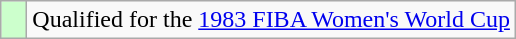<table class="wikitable">
<tr>
<td width=10px bgcolor="#ccffcc"></td>
<td>Qualified for the <a href='#'>1983 FIBA Women's World Cup</a></td>
</tr>
</table>
